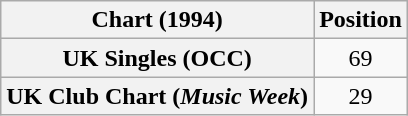<table class="wikitable plainrowheaders" style="text-align:center">
<tr>
<th>Chart (1994)</th>
<th>Position</th>
</tr>
<tr>
<th scope="row">UK Singles (OCC)</th>
<td>69</td>
</tr>
<tr>
<th scope="row">UK Club Chart (<em>Music Week</em>)</th>
<td>29</td>
</tr>
</table>
